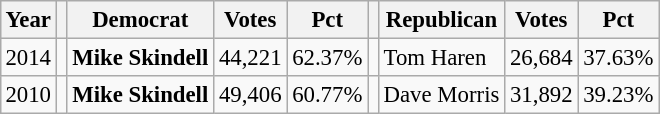<table class="wikitable" style="margin:0.5em ; font-size:95%">
<tr>
<th>Year</th>
<th></th>
<th>Democrat</th>
<th>Votes</th>
<th>Pct</th>
<th></th>
<th>Republican</th>
<th>Votes</th>
<th>Pct</th>
</tr>
<tr>
<td>2014</td>
<td></td>
<td><strong>Mike Skindell</strong></td>
<td>44,221</td>
<td>62.37%</td>
<td></td>
<td>Tom Haren</td>
<td>26,684</td>
<td>37.63%</td>
</tr>
<tr>
<td>2010</td>
<td></td>
<td><strong>Mike Skindell</strong></td>
<td>49,406</td>
<td>60.77%</td>
<td></td>
<td>Dave Morris</td>
<td>31,892</td>
<td>39.23%</td>
</tr>
</table>
